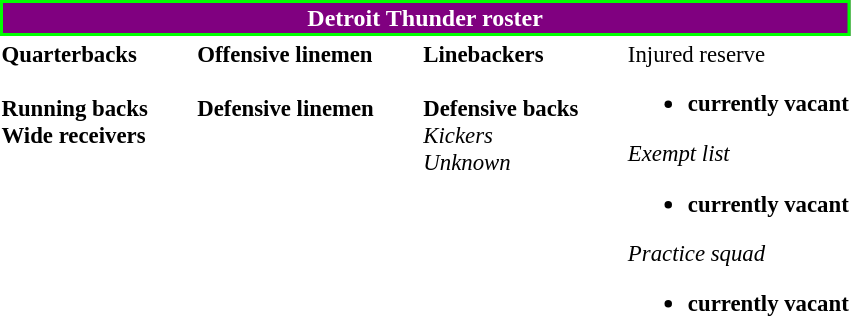<table class="toccolours" style="text-align: left;">
<tr>
<th colspan="7" style="text-align:center; background-color:purple; color:white; border:2px solid #00FF00;">Detroit Thunder roster</th>
</tr>
<tr>
<td style="font-size: 95%;vertical-align:top;"><strong>Quarterbacks</strong><br><br><strong>Running backs</strong>

<br><strong>Wide receivers</strong>



</td>
<td style="width: 25px;"></td>
<td style="font-size: 95%;vertical-align:top;"><strong>Offensive linemen</strong><br><br><strong>Defensive linemen</strong>



</td>
<td style="width: 25px;"></td>
<td style="font-size: 95%;vertical-align:top;"><strong>Linebackers</strong><br><br><strong>Defensive backs<em>

<br></strong>Kickers<strong>
<br></strong>Unknown<strong>

</td>
<td style="width: 25px;"></td>
<td style="font-size: 95%;vertical-align:top;"></strong>Injured reserve<strong><br><ul><li></em>currently vacant<em></li></ul></strong>Exempt list<strong><ul><li></em>currently vacant<em></li></ul></strong>Practice squad<strong><ul><li></em>currently vacant<em></li></ul></td>
</tr>
<tr>
</tr>
</table>
